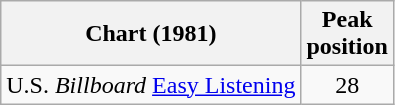<table class="wikitable sortable">
<tr>
<th>Chart (1981)</th>
<th>Peak<br>position</th>
</tr>
<tr>
<td align="left">U.S. <em>Billboard</em> <a href='#'>Easy Listening</a></td>
<td align="center">28</td>
</tr>
</table>
